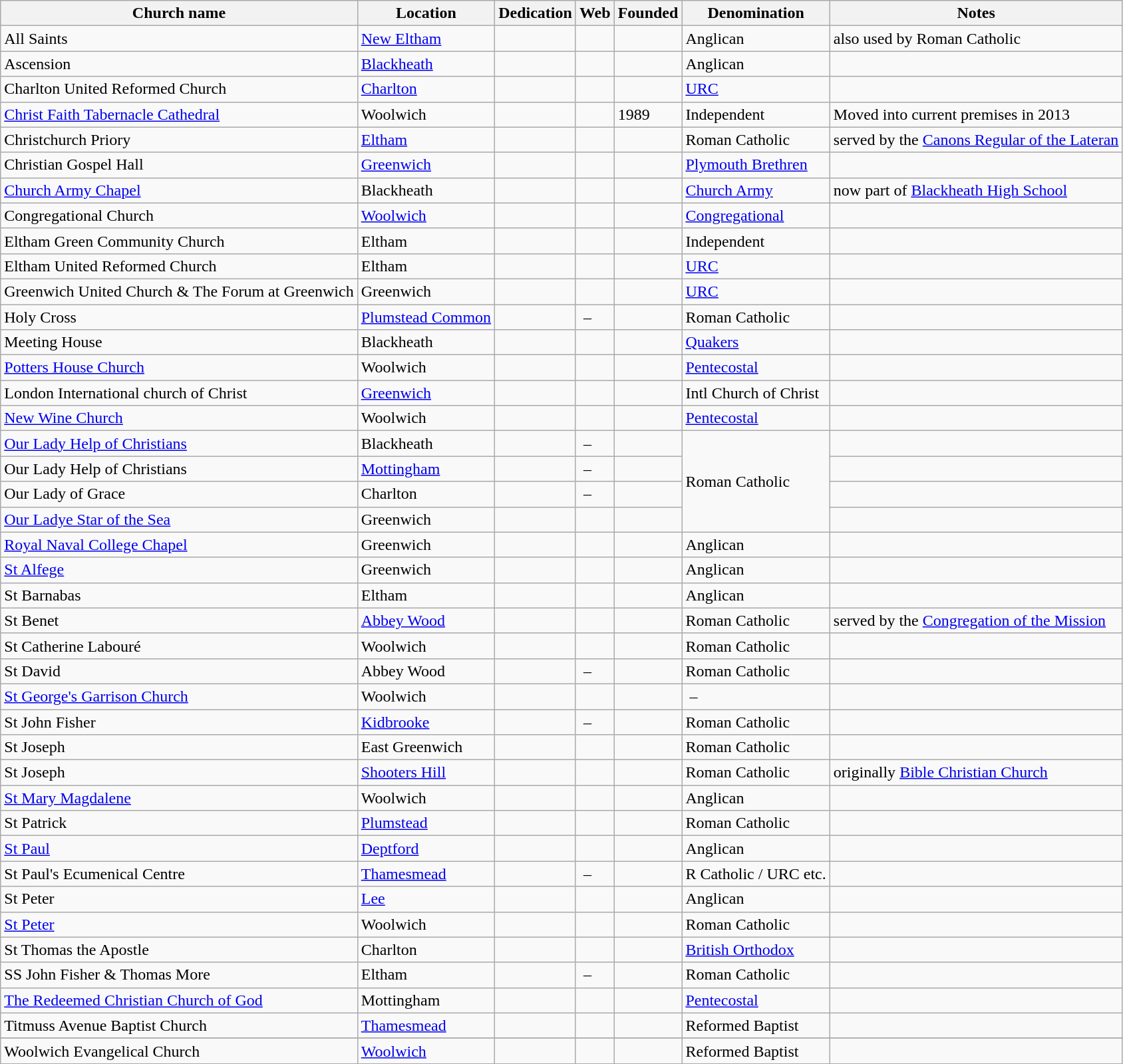<table class="wikitable sortable">
<tr>
<th>Church name</th>
<th>Location</th>
<th>Dedication</th>
<th>Web</th>
<th>Founded</th>
<th>Denomination</th>
<th>Notes</th>
</tr>
<tr>
<td>All Saints</td>
<td><a href='#'>New Eltham</a></td>
<td></td>
<td></td>
<td></td>
<td>Anglican</td>
<td>also used by Roman Catholic</td>
</tr>
<tr>
<td>Ascension</td>
<td><a href='#'>Blackheath</a></td>
<td></td>
<td></td>
<td></td>
<td>Anglican</td>
<td></td>
</tr>
<tr>
<td>Charlton United Reformed Church</td>
<td><a href='#'>Charlton</a></td>
<td></td>
<td></td>
<td></td>
<td><a href='#'>URC</a></td>
<td></td>
</tr>
<tr>
<td><a href='#'>Christ Faith Tabernacle Cathedral</a></td>
<td>Woolwich</td>
<td></td>
<td></td>
<td>1989</td>
<td>Independent</td>
<td>Moved into current premises in 2013</td>
</tr>
<tr>
<td>Christchurch Priory</td>
<td><a href='#'>Eltham</a></td>
<td></td>
<td></td>
<td></td>
<td>Roman Catholic</td>
<td>served by the <a href='#'>Canons Regular of the Lateran</a></td>
</tr>
<tr>
<td>Christian Gospel Hall</td>
<td><a href='#'>Greenwich</a></td>
<td></td>
<td></td>
<td></td>
<td><a href='#'>Plymouth Brethren</a></td>
<td></td>
</tr>
<tr>
<td><a href='#'>Church Army Chapel</a></td>
<td>Blackheath</td>
<td></td>
<td></td>
<td></td>
<td><a href='#'>Church Army</a></td>
<td>now part of <a href='#'>Blackheath High School</a></td>
</tr>
<tr>
<td>Congregational Church</td>
<td><a href='#'>Woolwich</a></td>
<td></td>
<td></td>
<td></td>
<td><a href='#'>Congregational</a></td>
<td></td>
</tr>
<tr>
<td>Eltham Green Community Church</td>
<td>Eltham</td>
<td></td>
<td></td>
<td></td>
<td>Independent</td>
<td></td>
</tr>
<tr>
<td>Eltham United Reformed Church</td>
<td>Eltham</td>
<td></td>
<td></td>
<td></td>
<td><a href='#'>URC</a></td>
<td></td>
</tr>
<tr>
<td>Greenwich United Church & The Forum at Greenwich</td>
<td>Greenwich</td>
<td></td>
<td></td>
<td></td>
<td><a href='#'>URC</a></td>
<td></td>
</tr>
<tr>
<td>Holy Cross</td>
<td><a href='#'>Plumstead Common</a></td>
<td></td>
<td> –</td>
<td></td>
<td>Roman Catholic</td>
<td></td>
</tr>
<tr>
<td>Meeting House</td>
<td>Blackheath</td>
<td></td>
<td></td>
<td></td>
<td><a href='#'>Quakers</a></td>
<td></td>
</tr>
<tr>
<td><a href='#'>Potters House Church</a></td>
<td>Woolwich</td>
<td></td>
<td></td>
<td></td>
<td><a href='#'>Pentecostal</a></td>
<td></td>
</tr>
<tr>
<td>London International church of Christ</td>
<td><a href='#'>Greenwich</a></td>
<td></td>
<td></td>
<td></td>
<td>Intl Church of Christ</td>
<td></td>
</tr>
<tr>
<td><a href='#'>New Wine Church</a></td>
<td>Woolwich</td>
<td></td>
<td></td>
<td></td>
<td><a href='#'>Pentecostal</a></td>
<td></td>
</tr>
<tr>
<td><a href='#'>Our Lady Help of Christians</a></td>
<td>Blackheath</td>
<td></td>
<td> –</td>
<td></td>
<td rowspan="4">Roman Catholic</td>
<td></td>
</tr>
<tr>
<td>Our Lady Help of Christians</td>
<td><a href='#'>Mottingham</a></td>
<td></td>
<td> –</td>
<td></td>
<td></td>
</tr>
<tr>
<td>Our Lady of Grace</td>
<td>Charlton</td>
<td></td>
<td> –</td>
<td></td>
<td></td>
</tr>
<tr>
<td><a href='#'>Our Ladye Star of the Sea</a></td>
<td>Greenwich</td>
<td></td>
<td></td>
<td></td>
<td></td>
</tr>
<tr>
<td><a href='#'>Royal Naval College Chapel</a></td>
<td>Greenwich</td>
<td></td>
<td></td>
<td></td>
<td>Anglican</td>
<td></td>
</tr>
<tr>
<td><a href='#'>St Alfege</a></td>
<td>Greenwich</td>
<td></td>
<td></td>
<td></td>
<td>Anglican</td>
<td></td>
</tr>
<tr>
<td>St Barnabas</td>
<td>Eltham</td>
<td></td>
<td></td>
<td></td>
<td>Anglican</td>
<td></td>
</tr>
<tr>
<td>St Benet</td>
<td><a href='#'>Abbey Wood</a></td>
<td></td>
<td></td>
<td></td>
<td>Roman Catholic</td>
<td>served by the <a href='#'>Congregation of the Mission</a></td>
</tr>
<tr>
<td>St Catherine Labouré</td>
<td>Woolwich</td>
<td></td>
<td></td>
<td></td>
<td>Roman Catholic</td>
<td></td>
</tr>
<tr>
<td>St David</td>
<td>Abbey Wood</td>
<td></td>
<td> –</td>
<td></td>
<td>Roman Catholic</td>
<td></td>
</tr>
<tr>
<td><a href='#'>St George's Garrison Church</a></td>
<td>Woolwich</td>
<td></td>
<td></td>
<td></td>
<td> –</td>
<td></td>
</tr>
<tr>
<td>St John Fisher</td>
<td><a href='#'>Kidbrooke</a></td>
<td></td>
<td> –</td>
<td></td>
<td>Roman Catholic</td>
<td></td>
</tr>
<tr>
<td>St Joseph</td>
<td>East Greenwich</td>
<td></td>
<td></td>
<td></td>
<td>Roman Catholic</td>
<td></td>
</tr>
<tr>
<td>St Joseph</td>
<td><a href='#'>Shooters Hill</a></td>
<td></td>
<td></td>
<td></td>
<td>Roman Catholic</td>
<td>originally <a href='#'>Bible Christian Church</a></td>
</tr>
<tr>
<td><a href='#'>St Mary Magdalene</a></td>
<td>Woolwich</td>
<td></td>
<td></td>
<td></td>
<td>Anglican</td>
<td></td>
</tr>
<tr>
<td>St Patrick</td>
<td><a href='#'>Plumstead</a></td>
<td></td>
<td></td>
<td></td>
<td>Roman Catholic</td>
<td></td>
</tr>
<tr>
<td><a href='#'>St Paul</a></td>
<td><a href='#'>Deptford</a></td>
<td></td>
<td></td>
<td></td>
<td>Anglican</td>
<td></td>
</tr>
<tr>
<td>St Paul's Ecumenical Centre</td>
<td><a href='#'>Thamesmead</a></td>
<td></td>
<td> –</td>
<td></td>
<td>R Catholic / URC etc.</td>
<td></td>
</tr>
<tr>
<td>St Peter</td>
<td><a href='#'>Lee</a></td>
<td></td>
<td> </td>
<td></td>
<td>Anglican</td>
<td></td>
</tr>
<tr>
<td><a href='#'>St Peter</a></td>
<td>Woolwich</td>
<td></td>
<td></td>
<td></td>
<td>Roman Catholic</td>
<td></td>
</tr>
<tr>
<td>St Thomas the Apostle</td>
<td>Charlton</td>
<td></td>
<td></td>
<td></td>
<td><a href='#'>British Orthodox</a></td>
<td></td>
</tr>
<tr>
<td>SS John Fisher & Thomas More</td>
<td>Eltham</td>
<td></td>
<td> –</td>
<td></td>
<td>Roman Catholic</td>
<td></td>
</tr>
<tr>
<td><a href='#'>The Redeemed Christian Church of God</a></td>
<td>Mottingham</td>
<td></td>
<td></td>
<td></td>
<td><a href='#'>Pentecostal</a></td>
<td></td>
</tr>
<tr>
<td>Titmuss Avenue Baptist Church</td>
<td><a href='#'>Thamesmead</a></td>
<td></td>
<td></td>
<td></td>
<td>Reformed Baptist</td>
<td></td>
</tr>
<tr>
</tr>
<tr>
<td>Woolwich Evangelical Church</td>
<td><a href='#'>Woolwich</a></td>
<td></td>
<td></td>
<td></td>
<td>Reformed Baptist</td>
<td></td>
</tr>
<tr>
</tr>
</table>
